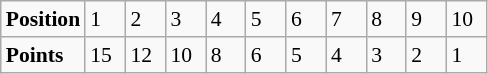<table class="wikitable" style="font-size: 90%;">
<tr>
<td><strong>Position</strong></td>
<td width=20>1</td>
<td width=20>2</td>
<td width=20>3</td>
<td width=20>4</td>
<td width=20>5</td>
<td width=20>6</td>
<td width=20>7</td>
<td width=20>8</td>
<td width=20>9</td>
<td width=20>10</td>
</tr>
<tr>
<td><strong>Points</strong></td>
<td>15</td>
<td>12</td>
<td>10</td>
<td>8</td>
<td>6</td>
<td>5</td>
<td>4</td>
<td>3</td>
<td>2</td>
<td>1</td>
</tr>
</table>
